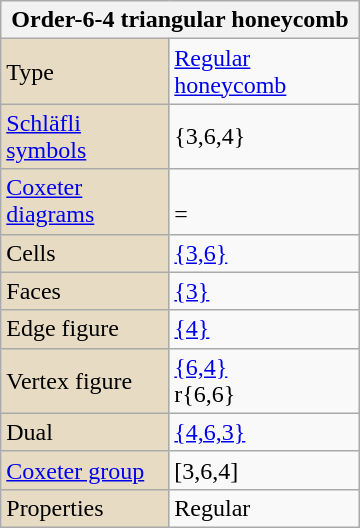<table class="wikitable" align="right" style="margin-left:10px" width=240>
<tr>
<th bgcolor=#e7dcc3 colspan=2>Order-6-4 triangular honeycomb</th>
</tr>
<tr>
<td bgcolor=#e7dcc3>Type</td>
<td><a href='#'>Regular honeycomb</a></td>
</tr>
<tr>
<td bgcolor=#e7dcc3><a href='#'>Schläfli symbols</a></td>
<td>{3,6,4}</td>
</tr>
<tr>
<td bgcolor=#e7dcc3><a href='#'>Coxeter diagrams</a></td>
<td><br> = </td>
</tr>
<tr>
<td bgcolor=#e7dcc3>Cells</td>
<td><a href='#'>{3,6}</a> </td>
</tr>
<tr>
<td bgcolor=#e7dcc3>Faces</td>
<td><a href='#'>{3}</a></td>
</tr>
<tr>
<td bgcolor=#e7dcc3>Edge figure</td>
<td><a href='#'>{4}</a></td>
</tr>
<tr>
<td bgcolor=#e7dcc3>Vertex figure</td>
<td><a href='#'>{6,4}</a> <br>r{6,6} </td>
</tr>
<tr>
<td bgcolor=#e7dcc3>Dual</td>
<td><a href='#'>{4,6,3}</a></td>
</tr>
<tr>
<td bgcolor=#e7dcc3><a href='#'>Coxeter group</a></td>
<td>[3,6,4]</td>
</tr>
<tr>
<td bgcolor=#e7dcc3>Properties</td>
<td>Regular</td>
</tr>
</table>
